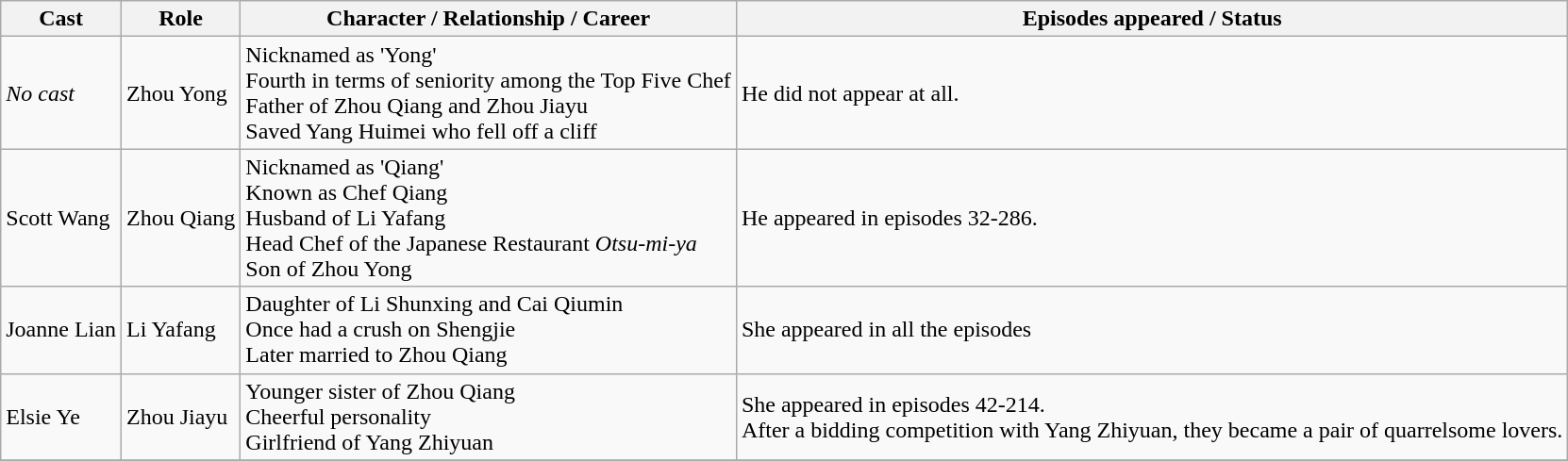<table class="wikitable">
<tr>
<th>Cast</th>
<th>Role</th>
<th>Character / Relationship / Career</th>
<th>Episodes appeared / Status</th>
</tr>
<tr>
<td><em>No cast</em></td>
<td>Zhou Yong</td>
<td>Nicknamed as 'Yong'<br>Fourth in terms of seniority among the Top Five Chef<br>Father of Zhou Qiang and Zhou Jiayu<br>Saved Yang Huimei who fell off a cliff</td>
<td>He did not appear at all.</td>
</tr>
<tr>
<td>Scott Wang</td>
<td>Zhou Qiang</td>
<td>Nicknamed as 'Qiang'<br>Known as Chef Qiang<br>Husband of Li Yafang<br>Head Chef of the Japanese Restaurant <em>Otsu-mi-ya</em><br>Son of Zhou Yong</td>
<td>He appeared in episodes 32-286.</td>
</tr>
<tr>
<td>Joanne Lian</td>
<td>Li Yafang</td>
<td>Daughter of Li Shunxing and Cai Qiumin<br>Once had a crush on Shengjie<br>Later married to Zhou Qiang</td>
<td>She appeared in all the episodes</td>
</tr>
<tr>
<td>Elsie Ye</td>
<td>Zhou Jiayu</td>
<td>Younger sister of Zhou Qiang<br>Cheerful personality<br>Girlfriend of Yang Zhiyuan</td>
<td>She appeared in episodes 42-214.<br>After a bidding competition with Yang Zhiyuan, they became a pair of quarrelsome lovers.</td>
</tr>
<tr>
</tr>
</table>
